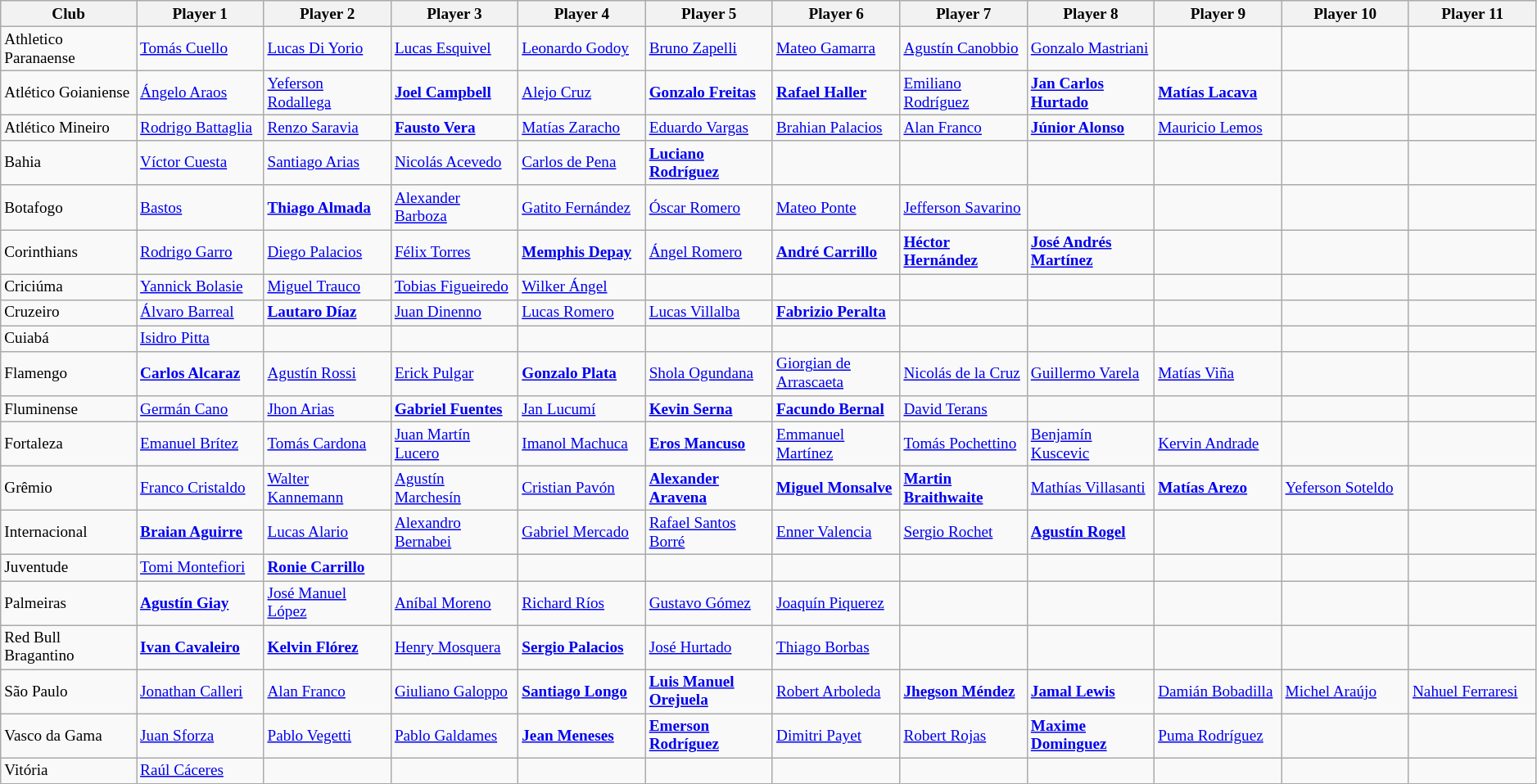<table class="wikitable sortable" style="font-size: 80%">
<tr>
<th style="width:8%">Club</th>
<th style="width:7.5%">Player 1</th>
<th style="width:7.5%">Player 2</th>
<th style="width:7.5%">Player 3</th>
<th style="width:7.5%">Player 4</th>
<th style="width:7.5%">Player 5</th>
<th style="width:7.5%">Player 6</th>
<th style="width:7.5%">Player 7</th>
<th style="width:7.5%">Player 8</th>
<th style="width:7.5%">Player 9</th>
<th style="width:7.5%">Player 10</th>
<th style="width:7.5%">Player 11</th>
</tr>
<tr>
<td>Athletico Paranaense</td>
<td> <a href='#'>Tomás Cuello</a></td>
<td> <a href='#'>Lucas Di Yorio</a></td>
<td> <a href='#'>Lucas Esquivel</a></td>
<td> <a href='#'>Leonardo Godoy</a></td>
<td> <a href='#'>Bruno Zapelli</a></td>
<td> <a href='#'>Mateo Gamarra</a></td>
<td> <a href='#'>Agustín Canobbio</a></td>
<td> <a href='#'>Gonzalo Mastriani</a></td>
<td></td>
<td></td>
<td></td>
</tr>
<tr>
<td>Atlético Goianiense</td>
<td> <a href='#'>Ángelo Araos</a></td>
<td> <a href='#'>Yeferson Rodallega</a></td>
<td> <strong><a href='#'>Joel Campbell</a></strong></td>
<td> <a href='#'>Alejo Cruz</a></td>
<td> <strong><a href='#'>Gonzalo Freitas</a></strong></td>
<td> <strong><a href='#'>Rafael Haller</a></strong></td>
<td> <a href='#'>Emiliano Rodríguez</a></td>
<td> <strong><a href='#'>Jan Carlos Hurtado</a></strong></td>
<td> <strong><a href='#'>Matías Lacava</a></strong></td>
<td></td>
<td></td>
</tr>
<tr>
<td>Atlético Mineiro</td>
<td> <a href='#'>Rodrigo Battaglia</a></td>
<td> <a href='#'>Renzo Saravia</a></td>
<td> <strong><a href='#'>Fausto Vera</a></strong></td>
<td> <a href='#'>Matías Zaracho</a></td>
<td> <a href='#'>Eduardo Vargas</a></td>
<td> <a href='#'>Brahian Palacios</a></td>
<td> <a href='#'>Alan Franco</a></td>
<td> <strong><a href='#'>Júnior Alonso</a></strong></td>
<td> <a href='#'>Mauricio Lemos</a></td>
<td></td>
<td></td>
</tr>
<tr>
<td>Bahia</td>
<td> <a href='#'>Víctor Cuesta</a></td>
<td> <a href='#'>Santiago Arias</a></td>
<td> <a href='#'>Nicolás Acevedo</a></td>
<td> <a href='#'>Carlos de Pena</a></td>
<td> <strong><a href='#'>Luciano Rodríguez</a></strong></td>
<td></td>
<td></td>
<td></td>
<td></td>
<td></td>
<td></td>
</tr>
<tr>
<td>Botafogo</td>
<td> <a href='#'>Bastos</a></td>
<td> <strong><a href='#'>Thiago Almada</a></strong></td>
<td> <a href='#'>Alexander Barboza</a></td>
<td> <a href='#'>Gatito Fernández</a></td>
<td> <a href='#'>Óscar Romero</a></td>
<td> <a href='#'>Mateo Ponte</a></td>
<td> <a href='#'>Jefferson Savarino</a></td>
<td></td>
<td></td>
<td></td>
<td></td>
</tr>
<tr>
<td>Corinthians</td>
<td> <a href='#'>Rodrigo Garro</a></td>
<td> <a href='#'>Diego Palacios</a></td>
<td> <a href='#'>Félix Torres</a></td>
<td> <strong><a href='#'>Memphis Depay</a></strong></td>
<td> <a href='#'>Ángel Romero</a></td>
<td> <strong><a href='#'>André Carrillo</a></strong></td>
<td> <strong><a href='#'>Héctor Hernández</a></strong></td>
<td> <strong><a href='#'>José Andrés Martínez</a></strong></td>
<td></td>
<td></td>
<td></td>
</tr>
<tr>
<td>Criciúma</td>
<td> <a href='#'>Yannick Bolasie</a></td>
<td> <a href='#'>Miguel Trauco</a></td>
<td> <a href='#'>Tobias Figueiredo</a></td>
<td> <a href='#'>Wilker Ángel</a></td>
<td></td>
<td></td>
<td></td>
<td></td>
<td></td>
<td></td>
<td></td>
</tr>
<tr>
<td>Cruzeiro</td>
<td> <a href='#'>Álvaro Barreal</a></td>
<td> <strong><a href='#'>Lautaro Díaz</a></strong></td>
<td> <a href='#'>Juan Dinenno</a></td>
<td> <a href='#'>Lucas Romero</a></td>
<td> <a href='#'>Lucas Villalba</a></td>
<td> <strong><a href='#'>Fabrizio Peralta</a></strong></td>
<td></td>
<td></td>
<td></td>
<td></td>
<td></td>
</tr>
<tr>
<td>Cuiabá</td>
<td> <a href='#'>Isidro Pitta</a></td>
<td></td>
<td></td>
<td></td>
<td></td>
<td></td>
<td></td>
<td></td>
<td></td>
<td></td>
<td></td>
</tr>
<tr>
<td>Flamengo</td>
<td> <strong><a href='#'>Carlos Alcaraz</a></strong></td>
<td> <a href='#'>Agustín Rossi</a></td>
<td> <a href='#'>Erick Pulgar</a></td>
<td> <strong><a href='#'>Gonzalo Plata</a></strong></td>
<td> <a href='#'>Shola Ogundana</a></td>
<td> <a href='#'>Giorgian de Arrascaeta</a></td>
<td> <a href='#'>Nicolás de la Cruz</a></td>
<td> <a href='#'>Guillermo Varela</a></td>
<td> <a href='#'>Matías Viña</a></td>
<td></td>
<td></td>
</tr>
<tr>
<td>Fluminense</td>
<td> <a href='#'>Germán Cano</a></td>
<td> <a href='#'>Jhon Arias</a></td>
<td> <strong><a href='#'>Gabriel Fuentes</a></strong></td>
<td> <a href='#'>Jan Lucumí</a></td>
<td> <strong><a href='#'>Kevin Serna</a></strong></td>
<td> <strong><a href='#'>Facundo Bernal</a></strong></td>
<td> <a href='#'>David Terans</a></td>
<td></td>
<td></td>
<td></td>
<td></td>
</tr>
<tr>
<td>Fortaleza</td>
<td> <a href='#'>Emanuel Brítez</a></td>
<td> <a href='#'>Tomás Cardona</a></td>
<td> <a href='#'>Juan Martín Lucero</a></td>
<td> <a href='#'>Imanol Machuca</a></td>
<td> <strong><a href='#'>Eros Mancuso</a></strong></td>
<td> <a href='#'>Emmanuel Martínez</a></td>
<td> <a href='#'>Tomás Pochettino</a></td>
<td> <a href='#'>Benjamín Kuscevic</a></td>
<td> <a href='#'>Kervin Andrade</a></td>
<td></td>
<td></td>
</tr>
<tr>
<td>Grêmio</td>
<td> <a href='#'>Franco Cristaldo</a></td>
<td> <a href='#'>Walter Kannemann</a></td>
<td> <a href='#'>Agustín Marchesín</a></td>
<td> <a href='#'>Cristian Pavón</a></td>
<td> <strong><a href='#'>Alexander Aravena</a></strong></td>
<td> <strong><a href='#'>Miguel Monsalve</a></strong></td>
<td> <strong><a href='#'>Martin Braithwaite</a></strong></td>
<td> <a href='#'>Mathías Villasanti</a></td>
<td> <strong><a href='#'>Matías Arezo</a></strong></td>
<td> <a href='#'>Yeferson Soteldo</a></td>
<td></td>
</tr>
<tr>
<td>Internacional</td>
<td> <strong><a href='#'>Braian Aguirre</a></strong></td>
<td> <a href='#'>Lucas Alario</a></td>
<td> <a href='#'>Alexandro Bernabei</a></td>
<td> <a href='#'>Gabriel Mercado</a></td>
<td> <a href='#'>Rafael Santos Borré</a></td>
<td> <a href='#'>Enner Valencia</a></td>
<td> <a href='#'>Sergio Rochet</a></td>
<td> <strong><a href='#'>Agustín Rogel</a></strong></td>
<td></td>
<td></td>
<td></td>
</tr>
<tr>
<td>Juventude</td>
<td> <a href='#'>Tomi Montefiori</a></td>
<td> <strong><a href='#'>Ronie Carrillo</a></strong></td>
<td></td>
<td></td>
<td></td>
<td></td>
<td></td>
<td></td>
<td></td>
<td></td>
<td></td>
</tr>
<tr>
<td>Palmeiras</td>
<td> <strong><a href='#'>Agustín Giay</a></strong></td>
<td> <a href='#'>José Manuel López</a></td>
<td> <a href='#'>Aníbal Moreno</a></td>
<td> <a href='#'>Richard Ríos</a></td>
<td> <a href='#'>Gustavo Gómez</a></td>
<td> <a href='#'>Joaquín Piquerez</a></td>
<td></td>
<td></td>
<td></td>
<td></td>
<td></td>
</tr>
<tr>
<td>Red Bull Bragantino</td>
<td> <strong><a href='#'>Ivan Cavaleiro</a></strong></td>
<td> <strong><a href='#'>Kelvin Flórez</a></strong></td>
<td> <a href='#'>Henry Mosquera</a></td>
<td> <strong><a href='#'>Sergio Palacios</a></strong></td>
<td> <a href='#'>José Hurtado</a></td>
<td> <a href='#'>Thiago Borbas</a></td>
<td></td>
<td></td>
<td></td>
<td></td>
<td></td>
</tr>
<tr>
<td>São Paulo</td>
<td> <a href='#'>Jonathan Calleri</a></td>
<td> <a href='#'>Alan Franco</a></td>
<td> <a href='#'>Giuliano Galoppo</a></td>
<td> <strong><a href='#'>Santiago Longo</a></strong></td>
<td> <strong><a href='#'>Luis Manuel Orejuela</a></strong></td>
<td> <a href='#'>Robert Arboleda</a></td>
<td> <strong><a href='#'>Jhegson Méndez</a></strong></td>
<td> <strong><a href='#'>Jamal Lewis</a></strong></td>
<td> <a href='#'>Damián Bobadilla</a></td>
<td> <a href='#'>Michel Araújo</a></td>
<td> <a href='#'>Nahuel Ferraresi</a></td>
</tr>
<tr>
<td>Vasco da Gama</td>
<td> <a href='#'>Juan Sforza</a></td>
<td> <a href='#'>Pablo Vegetti</a></td>
<td> <a href='#'>Pablo Galdames</a></td>
<td> <strong><a href='#'>Jean Meneses</a></strong></td>
<td> <strong><a href='#'>Emerson Rodríguez</a></strong></td>
<td> <a href='#'>Dimitri Payet</a></td>
<td> <a href='#'>Robert Rojas</a></td>
<td> <strong><a href='#'>Maxime Dominguez</a></strong></td>
<td> <a href='#'>Puma Rodríguez</a></td>
<td></td>
<td></td>
</tr>
<tr>
<td>Vitória</td>
<td> <a href='#'>Raúl Cáceres</a></td>
<td></td>
<td></td>
<td></td>
<td></td>
<td></td>
<td></td>
<td></td>
<td></td>
<td></td>
<td></td>
</tr>
</table>
